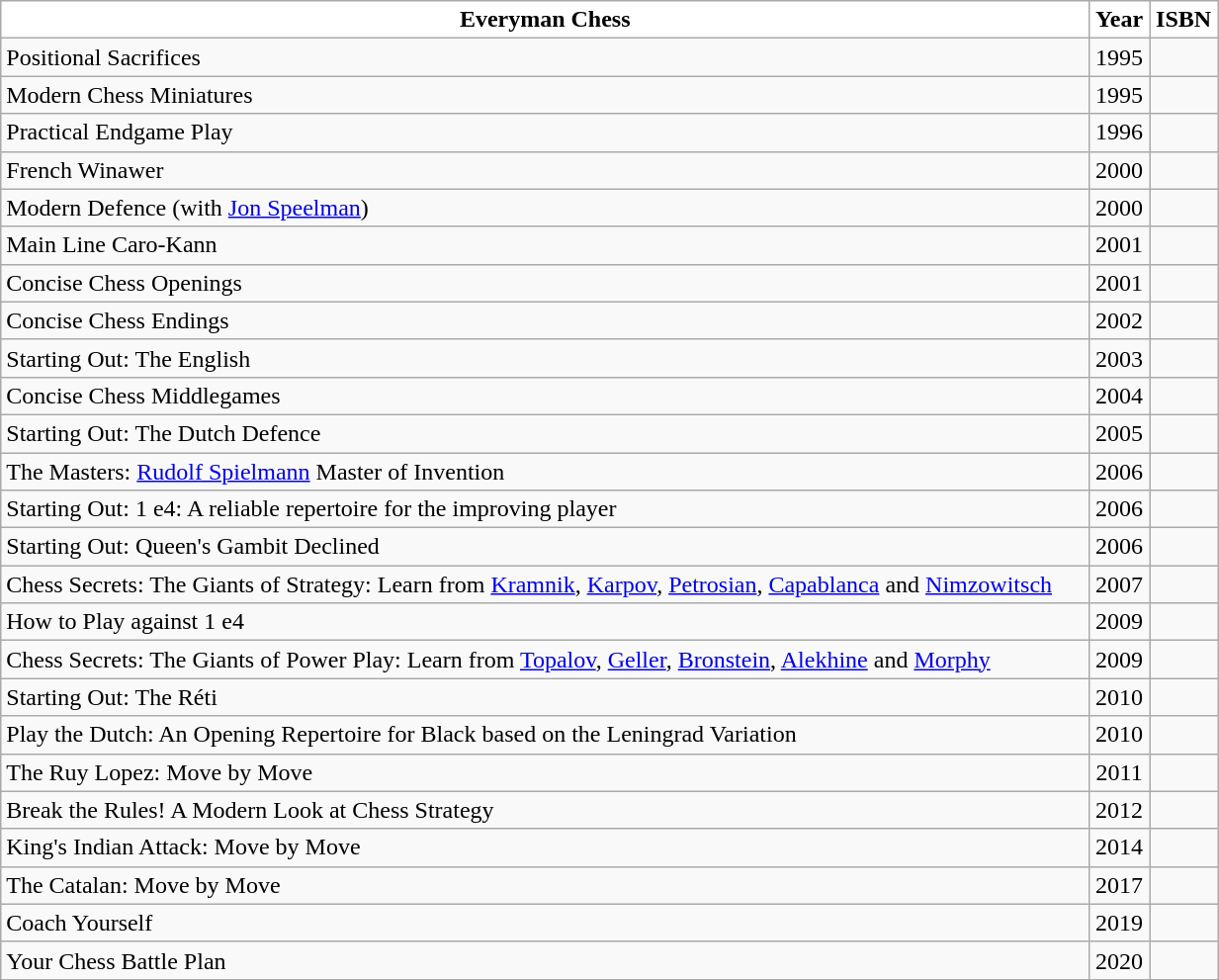<table class="wikitable" width="65%">
<tr>
<th style="background-color: #ffffff; color:#000000;">Everyman Chess</th>
<th ! style="background-color: #ffffff; color:#000000;">Year</th>
<th ! style="background-color: #ffffff; color:#000000;">ISBN</th>
</tr>
<tr>
<td>Positional Sacrifices</td>
<td align=center>1995</td>
<td align=center></td>
</tr>
<tr>
<td>Modern Chess Miniatures</td>
<td align=center>1995</td>
<td align=center></td>
</tr>
<tr>
<td>Practical Endgame Play</td>
<td align=center>1996</td>
<td align=center></td>
</tr>
<tr>
<td>French Winawer</td>
<td align=center>2000</td>
<td align=center></td>
</tr>
<tr>
<td>Modern Defence (with <a href='#'>Jon Speelman</a>)</td>
<td align=center>2000</td>
<td align=center></td>
</tr>
<tr>
<td>Main Line Caro-Kann</td>
<td align=center>2001</td>
<td align=center></td>
</tr>
<tr>
<td>Concise Chess Openings</td>
<td align=center>2001</td>
<td align=center></td>
</tr>
<tr>
<td>Concise Chess Endings</td>
<td align=center>2002</td>
<td align=center></td>
</tr>
<tr>
<td>Starting Out: The English</td>
<td align=center>2003</td>
<td align=center></td>
</tr>
<tr>
<td>Concise Chess Middlegames</td>
<td align=center>2004</td>
<td align=center></td>
</tr>
<tr>
<td>Starting Out: The Dutch Defence</td>
<td align=center>2005</td>
<td align=center></td>
</tr>
<tr>
<td>The Masters: <a href='#'>Rudolf Spielmann</a> Master of Invention</td>
<td align=center>2006</td>
<td align=center></td>
</tr>
<tr>
<td>Starting Out: 1 e4: A reliable repertoire for the improving player</td>
<td align=center>2006</td>
<td align=center></td>
</tr>
<tr>
<td>Starting Out: Queen's Gambit Declined</td>
<td align=center>2006</td>
<td align=center></td>
</tr>
<tr>
<td>Chess Secrets: The Giants of Strategy: Learn from <a href='#'>Kramnik</a>, <a href='#'>Karpov</a>, <a href='#'>Petrosian</a>, <a href='#'>Capablanca</a> and <a href='#'>Nimzowitsch</a></td>
<td align=center>2007</td>
<td align=center></td>
</tr>
<tr>
<td>How to Play against 1 e4</td>
<td align=center>2009</td>
<td align=center></td>
</tr>
<tr>
<td>Chess Secrets: The Giants of Power Play: Learn from <a href='#'>Topalov</a>, <a href='#'>Geller</a>, <a href='#'>Bronstein</a>, <a href='#'>Alekhine</a> and <a href='#'>Morphy</a></td>
<td align=center>2009</td>
<td align=center></td>
</tr>
<tr>
<td>Starting Out: The Réti</td>
<td align=center>2010</td>
<td align=center></td>
</tr>
<tr>
<td>Play the Dutch: An Opening Repertoire for Black based on the Leningrad Variation</td>
<td align=center>2010</td>
<td align=center></td>
</tr>
<tr>
<td>The Ruy Lopez: Move by Move</td>
<td align=center>2011</td>
<td align=center></td>
</tr>
<tr>
<td>Break the Rules! A Modern Look at Chess Strategy</td>
<td align=center>2012</td>
<td align=center></td>
</tr>
<tr>
<td>King's Indian Attack: Move by Move</td>
<td align=center>2014</td>
<td align=center></td>
</tr>
<tr>
<td>The Catalan: Move by Move</td>
<td align=center>2017</td>
<td align=center></td>
</tr>
<tr>
<td>Coach Yourself</td>
<td align=center>2019</td>
<td align=center></td>
</tr>
<tr>
<td>Your Chess Battle Plan</td>
<td align=center>2020</td>
<td align=center></td>
</tr>
</table>
